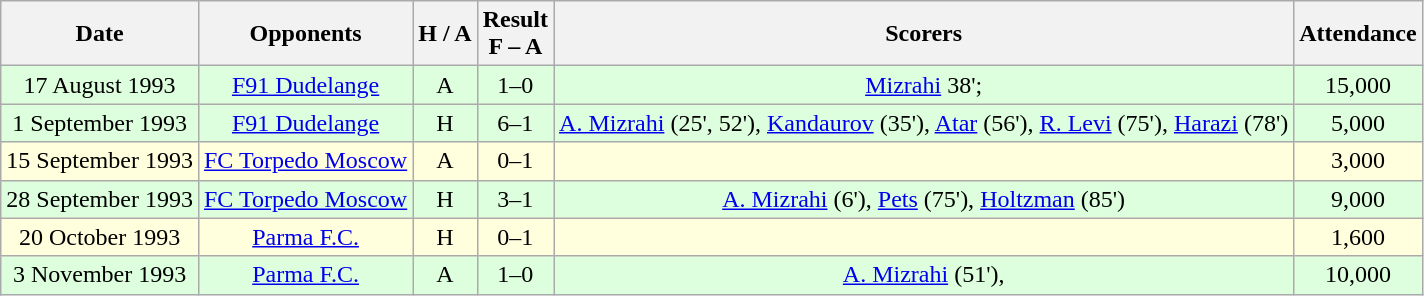<table class="wikitable" style="text-align:center">
<tr>
<th>Date</th>
<th>Opponents</th>
<th>H / A</th>
<th>Result<br>F – A</th>
<th>Scorers</th>
<th>Attendance</th>
</tr>
<tr bgcolor="#ddffdd">
<td>17 August 1993</td>
<td> <a href='#'>F91 Dudelange</a></td>
<td>A</td>
<td>1–0</td>
<td><a href='#'>Mizrahi</a> 38';</td>
<td>15,000</td>
</tr>
<tr bgcolor="#ddffdd">
<td>1 September 1993</td>
<td> <a href='#'>F91 Dudelange</a></td>
<td>H</td>
<td>6–1</td>
<td><a href='#'>A. Mizrahi</a> (25', 52'), <a href='#'>Kandaurov</a> (35'), <a href='#'>Atar</a> (56'), <a href='#'>R. Levi</a> (75'), <a href='#'>Harazi</a> (78')</td>
<td>5,000</td>
</tr>
<tr bgcolor="#ffffdd">
<td>15 September 1993</td>
<td> <a href='#'>FC Torpedo Moscow</a></td>
<td>A</td>
<td>0–1</td>
<td></td>
<td>3,000</td>
</tr>
<tr bgcolor="#ddffdd">
<td>28 September 1993</td>
<td> <a href='#'>FC Torpedo Moscow</a></td>
<td>H</td>
<td>3–1</td>
<td><a href='#'>A. Mizrahi</a> (6'), <a href='#'>Pets</a> (75'), <a href='#'>Holtzman</a> (85')</td>
<td>9,000</td>
</tr>
<tr bgcolor="#ffffdd">
<td>20 October 1993</td>
<td> <a href='#'>Parma F.C.</a></td>
<td>H</td>
<td>0–1</td>
<td></td>
<td>1,600</td>
</tr>
<tr bgcolor="#ddffdd">
<td>3 November 1993</td>
<td> <a href='#'>Parma F.C.</a></td>
<td>A</td>
<td>1–0</td>
<td><a href='#'>A. Mizrahi</a> (51'),</td>
<td>10,000</td>
</tr>
</table>
